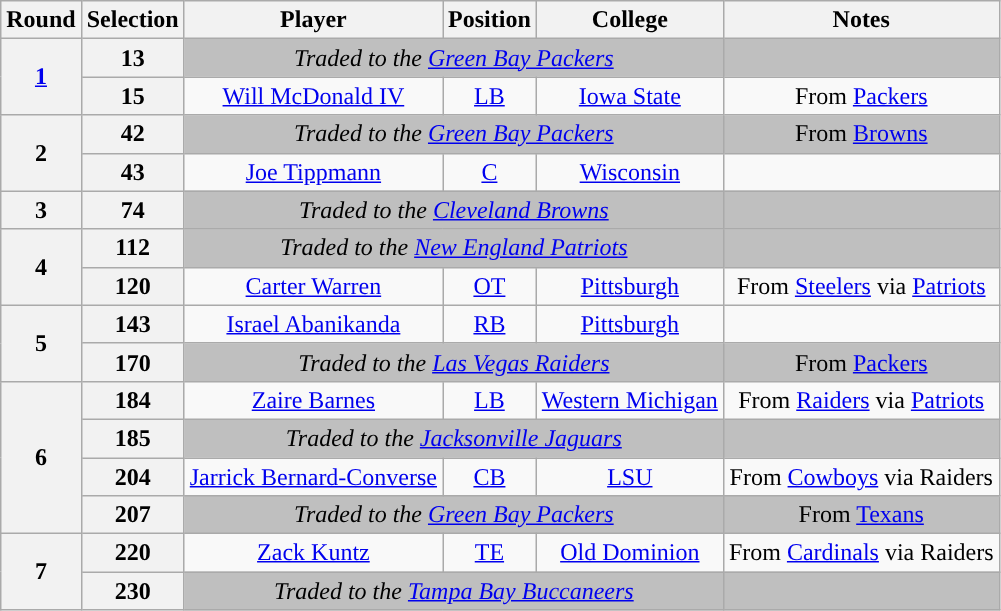<table class="wikitable" style="text-align:center">
<tr>
<th>Round</th>
<th>Selection</th>
<th>Player</th>
<th>Position</th>
<th>College</th>
<th>Notes</th>
</tr>
<tr>
<th rowspan="2"><a href='#'>1</a></th>
<th>13</th>
<td colspan="3" style="background:#BFBFBF"><em>Traded to the <a href='#'>Green Bay Packers</a></em></td>
<td style="background:#BFBFBF"></td>
</tr>
<tr>
<th>15</th>
<td><a href='#'>Will McDonald IV</a></td>
<td><a href='#'>LB</a></td>
<td><a href='#'>Iowa State</a></td>
<td>From <a href='#'>Packers</a></td>
</tr>
<tr>
<th rowspan="2">2</th>
<th>42</th>
<td colspan="3" style="background:#BFBFBF"><em>Traded to the <a href='#'>Green Bay Packers</a></em></td>
<td style="background:#BFBFBF">From <a href='#'>Browns</a></td>
</tr>
<tr>
<th>43</th>
<td><a href='#'>Joe Tippmann</a></td>
<td><a href='#'>C</a></td>
<td><a href='#'>Wisconsin</a></td>
<td></td>
</tr>
<tr>
<th>3</th>
<th>74</th>
<td colspan="3" style="background:#BFBFBF"><em>Traded to the <a href='#'>Cleveland Browns</a></em></td>
<td style="background:#BFBFBF"></td>
</tr>
<tr>
<th rowspan="2">4</th>
<th>112</th>
<td colspan="3" style="background:#BFBFBF"><em>Traded to the <a href='#'>New England Patriots</a></em></td>
<td style="background:#BFBFBF"></td>
</tr>
<tr>
<th>120</th>
<td><a href='#'>Carter Warren</a></td>
<td><a href='#'>OT</a></td>
<td><a href='#'>Pittsburgh</a></td>
<td>From <a href='#'>Steelers</a> via <a href='#'>Patriots</a></td>
</tr>
<tr>
<th rowspan="2">5</th>
<th>143</th>
<td><a href='#'>Israel Abanikanda</a></td>
<td><a href='#'>RB</a></td>
<td><a href='#'>Pittsburgh</a></td>
<td></td>
</tr>
<tr>
<th>170</th>
<td colspan="3" style="background:#BFBFBF"><em>Traded to the <a href='#'>Las Vegas Raiders</a></em></td>
<td style="background:#BFBFBF">From <a href='#'>Packers</a></td>
</tr>
<tr>
<th rowspan="4">6</th>
<th>184</th>
<td><a href='#'>Zaire Barnes</a></td>
<td><a href='#'>LB</a></td>
<td><a href='#'>Western Michigan</a></td>
<td>From <a href='#'>Raiders</a> via <a href='#'>Patriots</a></td>
</tr>
<tr>
<th>185</th>
<td colspan="3" style="background:#BFBFBF"><em>Traded to the <a href='#'>Jacksonville Jaguars</a></em></td>
<td style="background:#BFBFBF"></td>
</tr>
<tr>
<th>204</th>
<td><a href='#'>Jarrick Bernard-Converse</a></td>
<td><a href='#'>CB</a></td>
<td><a href='#'>LSU</a></td>
<td>From <a href='#'>Cowboys</a> via Raiders</td>
</tr>
<tr>
<th>207</th>
<td colspan="3" style="background:#BFBFBF"><em>Traded to the <a href='#'>Green Bay Packers</a></em></td>
<td style="background:#BFBFBF">From <a href='#'>Texans</a></td>
</tr>
<tr>
<th rowspan="2">7</th>
<th>220</th>
<td><a href='#'>Zack Kuntz</a></td>
<td><a href='#'>TE</a></td>
<td><a href='#'>Old Dominion</a></td>
<td>From <a href='#'>Cardinals</a> via Raiders</td>
</tr>
<tr>
<th>230</th>
<td colspan="3" style="background:#BFBFBF"><em>Traded to the <a href='#'>Tampa Bay Buccaneers</a></em></td>
<td style="background:#BFBFBF"></td>
</tr>
</table>
